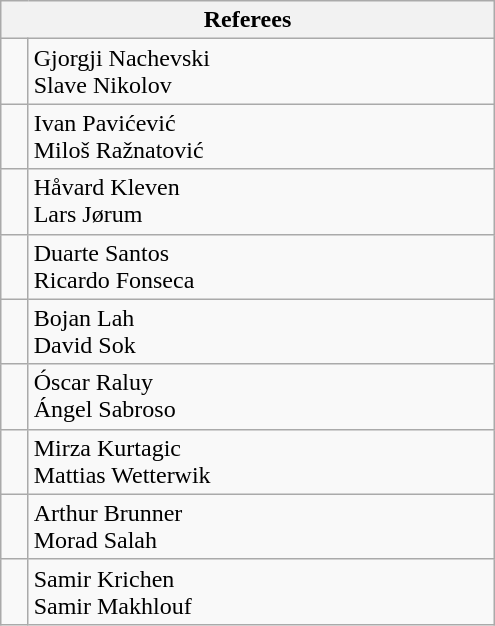<table class="wikitable" style="width:330px;">
<tr>
<th colspan=2>Referees</th>
</tr>
<tr>
<td></td>
<td>Gjorgji Nachevski<br>Slave Nikolov</td>
</tr>
<tr>
<td></td>
<td>Ivan Pavićević<br>Miloš Ražnatović</td>
</tr>
<tr>
<td></td>
<td>Håvard Kleven<br>Lars Jørum</td>
</tr>
<tr>
<td></td>
<td>Duarte Santos<br>Ricardo Fonseca</td>
</tr>
<tr>
<td></td>
<td>Bojan Lah<br>David Sok</td>
</tr>
<tr>
<td></td>
<td>Óscar Raluy<br>Ángel Sabroso</td>
</tr>
<tr>
<td></td>
<td>Mirza Kurtagic<br>Mattias Wetterwik</td>
</tr>
<tr>
<td></td>
<td>Arthur Brunner<br>Morad Salah</td>
</tr>
<tr>
<td></td>
<td>Samir Krichen<br>Samir Makhlouf</td>
</tr>
</table>
